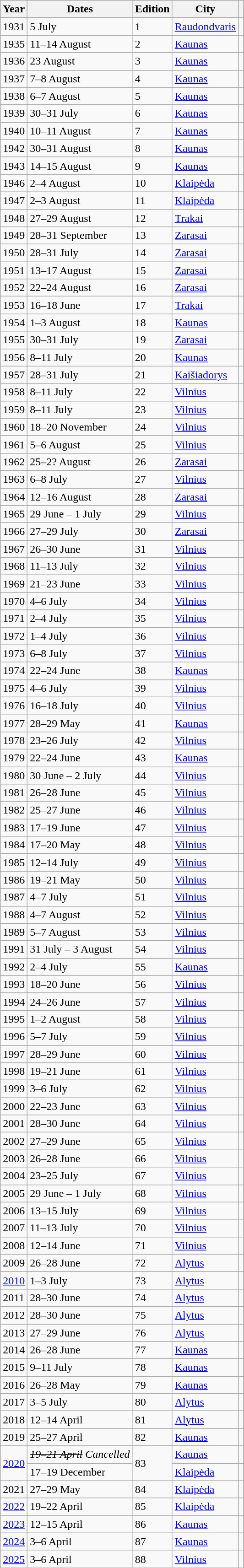<table class="wikitable sortable">
<tr>
<th>Year</th>
<th>Dates</th>
<th>Edition</th>
<th>City</th>
<th></th>
</tr>
<tr>
<td>1931</td>
<td>5 July</td>
<td>1</td>
<td><a href='#'>Raudondvaris</a></td>
<td></td>
</tr>
<tr>
<td>1935</td>
<td>11–14 August</td>
<td>2</td>
<td><a href='#'>Kaunas</a></td>
<td></td>
</tr>
<tr>
<td>1936</td>
<td>23 August</td>
<td>3</td>
<td><a href='#'>Kaunas</a></td>
<td></td>
</tr>
<tr>
<td>1937</td>
<td>7–8 August</td>
<td>4</td>
<td><a href='#'>Kaunas</a></td>
<td></td>
</tr>
<tr>
<td>1938</td>
<td>6–7 August</td>
<td>5</td>
<td><a href='#'>Kaunas</a></td>
<td></td>
</tr>
<tr>
<td>1939</td>
<td>30–31 July</td>
<td>6</td>
<td><a href='#'>Kaunas</a></td>
<td></td>
</tr>
<tr>
<td>1940</td>
<td>10–11 August</td>
<td>7</td>
<td><a href='#'>Kaunas</a></td>
<td></td>
</tr>
<tr>
<td>1942</td>
<td>30–31 August</td>
<td>8</td>
<td><a href='#'>Kaunas</a></td>
<td></td>
</tr>
<tr>
<td>1943</td>
<td>14–15 August</td>
<td>9</td>
<td><a href='#'>Kaunas</a></td>
<td></td>
</tr>
<tr>
<td>1946</td>
<td>2–4 August</td>
<td>10</td>
<td><a href='#'>Klaipėda</a></td>
<td></td>
</tr>
<tr>
<td>1947</td>
<td>2–3 August</td>
<td>11</td>
<td><a href='#'>Klaipėda</a></td>
<td></td>
</tr>
<tr>
<td>1948</td>
<td>27–29 August</td>
<td>12</td>
<td><a href='#'>Trakai</a></td>
<td></td>
</tr>
<tr>
<td>1949</td>
<td>28–31 September</td>
<td>13</td>
<td><a href='#'>Zarasai</a></td>
<td></td>
</tr>
<tr>
<td>1950</td>
<td>28–31 July</td>
<td>14</td>
<td><a href='#'>Zarasai</a></td>
<td></td>
</tr>
<tr>
<td>1951</td>
<td>13–17 August</td>
<td>15</td>
<td><a href='#'>Zarasai</a></td>
<td></td>
</tr>
<tr>
<td>1952</td>
<td>22–24 August</td>
<td>16</td>
<td><a href='#'>Zarasai</a></td>
<td></td>
</tr>
<tr>
<td>1953</td>
<td>16–18 June</td>
<td>17</td>
<td><a href='#'>Trakai</a></td>
<td></td>
</tr>
<tr>
<td>1954</td>
<td>1–3 August</td>
<td>18</td>
<td><a href='#'>Kaunas</a></td>
<td></td>
</tr>
<tr>
<td>1955</td>
<td>30–31 July</td>
<td>19</td>
<td><a href='#'>Zarasai</a></td>
<td></td>
</tr>
<tr>
<td>1956</td>
<td>8–11 July</td>
<td>20</td>
<td><a href='#'>Kaunas</a></td>
<td></td>
</tr>
<tr>
<td>1957</td>
<td>28–31 July</td>
<td>21</td>
<td><a href='#'>Kaišiadorys</a></td>
<td></td>
</tr>
<tr>
<td>1958</td>
<td>8–11 July</td>
<td>22</td>
<td><a href='#'>Vilnius</a></td>
<td></td>
</tr>
<tr>
<td>1959</td>
<td>8–11 July</td>
<td>23</td>
<td><a href='#'>Vilnius</a></td>
<td></td>
</tr>
<tr>
<td>1960</td>
<td>18–20 November</td>
<td>24</td>
<td><a href='#'>Vilnius</a></td>
<td></td>
</tr>
<tr>
<td>1961</td>
<td>5–6 August</td>
<td>25</td>
<td><a href='#'>Vilnius</a></td>
<td></td>
</tr>
<tr>
<td>1962</td>
<td>25–2? August</td>
<td>26</td>
<td><a href='#'>Zarasai</a></td>
<td></td>
</tr>
<tr>
<td>1963</td>
<td>6–8 July</td>
<td>27</td>
<td><a href='#'>Vilnius</a></td>
<td></td>
</tr>
<tr>
<td>1964</td>
<td>12–16 August</td>
<td>28</td>
<td><a href='#'>Zarasai</a></td>
<td></td>
</tr>
<tr>
<td>1965</td>
<td>29 June – 1 July</td>
<td>29</td>
<td><a href='#'>Vilnius</a></td>
<td></td>
</tr>
<tr>
<td>1966</td>
<td>27–29 July</td>
<td>30</td>
<td><a href='#'>Zarasai</a></td>
<td></td>
</tr>
<tr>
<td>1967</td>
<td>26–30 June</td>
<td>31</td>
<td><a href='#'>Vilnius</a></td>
<td></td>
</tr>
<tr>
<td>1968</td>
<td>11–13 July</td>
<td>32</td>
<td><a href='#'>Vilnius</a></td>
<td></td>
</tr>
<tr>
<td>1969</td>
<td>21–23 June</td>
<td>33</td>
<td><a href='#'>Vilnius</a></td>
<td></td>
</tr>
<tr>
<td>1970</td>
<td>4–6 July</td>
<td>34</td>
<td><a href='#'>Vilnius</a></td>
<td></td>
</tr>
<tr>
<td>1971</td>
<td>2–4 July</td>
<td>35</td>
<td><a href='#'>Vilnius</a></td>
<td></td>
</tr>
<tr>
<td>1972</td>
<td>1–4 July</td>
<td>36</td>
<td><a href='#'>Vilnius</a></td>
<td></td>
</tr>
<tr>
<td>1973</td>
<td>6–8 July</td>
<td>37</td>
<td><a href='#'>Vilnius</a></td>
<td></td>
</tr>
<tr>
<td>1974</td>
<td>22–24 June</td>
<td>38</td>
<td><a href='#'>Kaunas</a></td>
<td></td>
</tr>
<tr>
<td>1975</td>
<td>4–6 July</td>
<td>39</td>
<td><a href='#'>Vilnius</a></td>
<td></td>
</tr>
<tr>
<td>1976</td>
<td>16–18 July</td>
<td>40</td>
<td><a href='#'>Vilnius</a></td>
<td></td>
</tr>
<tr>
<td>1977</td>
<td>28–29 May</td>
<td>41</td>
<td><a href='#'>Kaunas</a></td>
<td></td>
</tr>
<tr>
<td>1978</td>
<td>23–26 July</td>
<td>42</td>
<td><a href='#'>Vilnius</a></td>
<td></td>
</tr>
<tr>
<td>1979</td>
<td>22–24 June</td>
<td>43</td>
<td><a href='#'>Kaunas</a></td>
<td></td>
</tr>
<tr>
<td>1980</td>
<td>30 June – 2 July</td>
<td>44</td>
<td><a href='#'>Vilnius</a></td>
<td></td>
</tr>
<tr>
<td>1981</td>
<td>26–28 June</td>
<td>45</td>
<td><a href='#'>Vilnius</a></td>
<td></td>
</tr>
<tr>
<td>1982</td>
<td>25–27 June</td>
<td>46</td>
<td><a href='#'>Vilnius</a></td>
<td></td>
</tr>
<tr>
<td>1983</td>
<td>17–19 June</td>
<td>47</td>
<td><a href='#'>Vilnius</a></td>
<td></td>
</tr>
<tr>
<td>1984</td>
<td>17–20 May</td>
<td>48</td>
<td><a href='#'>Vilnius</a></td>
<td></td>
</tr>
<tr>
<td>1985</td>
<td>12–14 July</td>
<td>49</td>
<td><a href='#'>Vilnius</a></td>
<td></td>
</tr>
<tr>
<td>1986</td>
<td>19–21 May</td>
<td>50</td>
<td><a href='#'>Vilnius</a></td>
<td></td>
</tr>
<tr>
<td>1987</td>
<td>4–7 July</td>
<td>51</td>
<td><a href='#'>Vilnius</a></td>
<td></td>
</tr>
<tr>
<td>1988</td>
<td>4–7 August</td>
<td>52</td>
<td><a href='#'>Vilnius</a></td>
<td></td>
</tr>
<tr>
<td>1989</td>
<td>5–7 August</td>
<td>53</td>
<td><a href='#'>Vilnius</a></td>
<td></td>
</tr>
<tr>
<td>1991</td>
<td>31 July – 3 August</td>
<td>54</td>
<td><a href='#'>Vilnius</a></td>
<td></td>
</tr>
<tr>
<td>1992</td>
<td>2–4 July</td>
<td>55</td>
<td><a href='#'>Kaunas</a></td>
<td></td>
</tr>
<tr>
<td>1993</td>
<td>18–20 June</td>
<td>56</td>
<td><a href='#'>Vilnius</a></td>
<td></td>
</tr>
<tr>
<td>1994</td>
<td>24–26 June</td>
<td>57</td>
<td><a href='#'>Vilnius</a></td>
<td></td>
</tr>
<tr>
<td>1995</td>
<td>1–2 August</td>
<td>58</td>
<td><a href='#'>Vilnius</a></td>
<td></td>
</tr>
<tr>
<td>1996</td>
<td>5–7 July</td>
<td>59</td>
<td><a href='#'>Vilnius</a></td>
<td></td>
</tr>
<tr>
<td>1997</td>
<td>28–29 June</td>
<td>60</td>
<td><a href='#'>Vilnius</a></td>
<td></td>
</tr>
<tr>
<td>1998</td>
<td>19–21 June</td>
<td>61</td>
<td><a href='#'>Vilnius</a></td>
<td></td>
</tr>
<tr>
<td>1999</td>
<td>3–6 July</td>
<td>62</td>
<td><a href='#'>Vilnius</a></td>
<td></td>
</tr>
<tr>
<td>2000</td>
<td>22–23 June</td>
<td>63</td>
<td><a href='#'>Vilnius</a></td>
<td></td>
</tr>
<tr>
<td>2001</td>
<td>28–30 June</td>
<td>64</td>
<td><a href='#'>Vilnius</a></td>
<td></td>
</tr>
<tr>
<td>2002</td>
<td>27–29 June</td>
<td>65</td>
<td><a href='#'>Vilnius</a></td>
<td></td>
</tr>
<tr>
<td>2003</td>
<td>26–28 June</td>
<td>66</td>
<td><a href='#'>Vilnius</a></td>
<td></td>
</tr>
<tr>
<td>2004</td>
<td>23–25 July</td>
<td>67</td>
<td><a href='#'>Vilnius</a></td>
<td></td>
</tr>
<tr>
<td>2005</td>
<td>29 June – 1 July</td>
<td>68</td>
<td><a href='#'>Vilnius</a></td>
<td></td>
</tr>
<tr>
<td>2006</td>
<td>13–15 July</td>
<td>69</td>
<td><a href='#'>Vilnius</a></td>
<td></td>
</tr>
<tr>
<td>2007</td>
<td>11–13 July</td>
<td>70</td>
<td><a href='#'>Vilnius</a></td>
<td></td>
</tr>
<tr>
<td>2008</td>
<td>12–14 June</td>
<td>71</td>
<td><a href='#'>Vilnius</a></td>
<td></td>
</tr>
<tr>
<td>2009</td>
<td>26–28 June</td>
<td>72</td>
<td><a href='#'>Alytus</a></td>
<td></td>
</tr>
<tr>
<td><a href='#'>2010</a></td>
<td>1–3 July</td>
<td>73</td>
<td><a href='#'>Alytus</a></td>
<td></td>
</tr>
<tr>
<td>2011</td>
<td>28–30 June</td>
<td>74</td>
<td><a href='#'>Alytus</a></td>
<td></td>
</tr>
<tr>
<td>2012</td>
<td>28–30 June</td>
<td>75</td>
<td><a href='#'>Alytus</a></td>
<td></td>
</tr>
<tr>
<td>2013</td>
<td>27–29 June</td>
<td>76</td>
<td><a href='#'>Alytus</a></td>
<td></td>
</tr>
<tr>
<td>2014</td>
<td>26–28 June</td>
<td>77</td>
<td><a href='#'>Kaunas</a></td>
<td></td>
</tr>
<tr>
<td>2015</td>
<td>9–11 July</td>
<td>78</td>
<td><a href='#'>Kaunas</a></td>
<td></td>
</tr>
<tr>
<td>2016</td>
<td>26–28 May</td>
<td>79</td>
<td><a href='#'>Kaunas</a></td>
<td></td>
</tr>
<tr>
<td>2017</td>
<td>3–5 July</td>
<td>80</td>
<td><a href='#'>Alytus</a></td>
<td></td>
</tr>
<tr>
<td>2018</td>
<td>12–14 April</td>
<td>81</td>
<td><a href='#'>Alytus</a></td>
<td></td>
</tr>
<tr>
<td>2019</td>
<td>25–27 April</td>
<td>82</td>
<td><a href='#'>Kaunas</a></td>
<td></td>
</tr>
<tr>
<td rowspan="2"><a href='#'>2020</a></td>
<td><em><s>19–21 April</s> Cancelled</em></td>
<td rowspan="2">83</td>
<td><a href='#'>Kaunas</a></td>
<td></td>
</tr>
<tr>
<td>17–19 December</td>
<td><a href='#'>Klaipėda</a></td>
<td></td>
</tr>
<tr>
<td>2021</td>
<td>27–29 May</td>
<td>84</td>
<td><a href='#'>Klaipėda</a></td>
<td></td>
</tr>
<tr>
<td><a href='#'>2022</a></td>
<td>19–22 April</td>
<td>85</td>
<td><a href='#'>Klaipėda</a></td>
<td></td>
</tr>
<tr>
<td><a href='#'>2023</a></td>
<td>12–15 April</td>
<td>86</td>
<td><a href='#'>Kaunas</a></td>
<td></td>
</tr>
<tr>
<td><a href='#'>2024</a></td>
<td>3–6 April</td>
<td>87</td>
<td><a href='#'>Kaunas</a></td>
<td></td>
</tr>
<tr>
<td><a href='#'>2025</a></td>
<td>3–6 April</td>
<td>88</td>
<td><a href='#'>Vilnius</a></td>
<td></td>
</tr>
</table>
